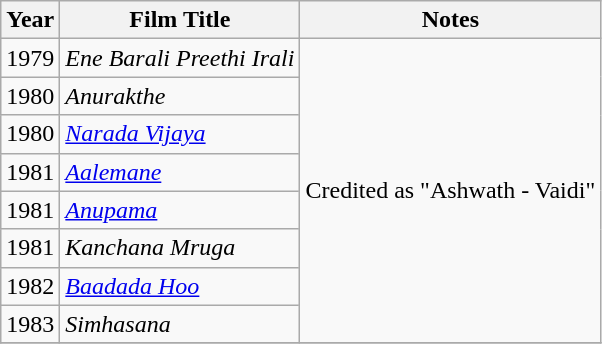<table class="wikitable sortable">
<tr>
<th>Year</th>
<th>Film Title</th>
<th>Notes</th>
</tr>
<tr>
<td>1979</td>
<td><em>Ene Barali Preethi Irali</em></td>
<td rowspan="8">Credited as "Ashwath - Vaidi"</td>
</tr>
<tr>
<td>1980</td>
<td><em>Anurakthe</em></td>
</tr>
<tr>
<td>1980</td>
<td><em><a href='#'>Narada Vijaya</a></em></td>
</tr>
<tr>
<td>1981</td>
<td><em><a href='#'>Aalemane</a></em></td>
</tr>
<tr>
<td>1981</td>
<td><em><a href='#'>Anupama</a></em></td>
</tr>
<tr>
<td>1981</td>
<td><em>Kanchana Mruga</em></td>
</tr>
<tr>
<td>1982</td>
<td><em><a href='#'>Baadada Hoo</a></em></td>
</tr>
<tr>
<td>1983</td>
<td><em>Simhasana</em></td>
</tr>
<tr>
</tr>
</table>
